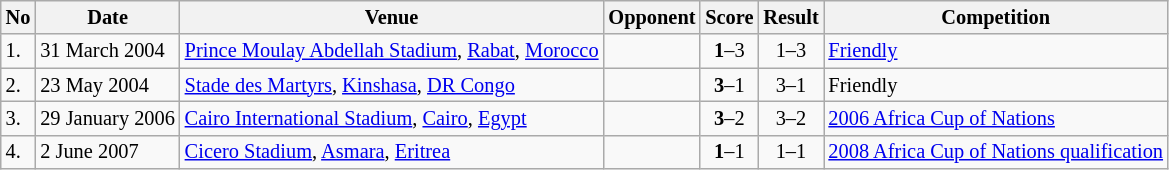<table class="wikitable" style="font-size:85%;">
<tr>
<th>No</th>
<th>Date</th>
<th>Venue</th>
<th>Opponent</th>
<th>Score</th>
<th>Result</th>
<th>Competition</th>
</tr>
<tr>
<td>1.</td>
<td>31 March 2004</td>
<td><a href='#'>Prince Moulay Abdellah Stadium</a>, <a href='#'>Rabat</a>, <a href='#'>Morocco</a></td>
<td></td>
<td align=center><strong>1</strong>–3</td>
<td align=center>1–3</td>
<td><a href='#'>Friendly</a></td>
</tr>
<tr>
<td>2.</td>
<td>23 May 2004</td>
<td><a href='#'>Stade des Martyrs</a>, <a href='#'>Kinshasa</a>, <a href='#'>DR Congo</a></td>
<td></td>
<td align=center><strong>3</strong>–1</td>
<td align=center>3–1</td>
<td>Friendly</td>
</tr>
<tr>
<td>3.</td>
<td>29 January 2006</td>
<td><a href='#'>Cairo International Stadium</a>, <a href='#'>Cairo</a>, <a href='#'>Egypt</a></td>
<td></td>
<td align=center><strong>3</strong>–2</td>
<td align=center>3–2</td>
<td><a href='#'>2006 Africa Cup of Nations</a></td>
</tr>
<tr>
<td>4.</td>
<td>2 June 2007</td>
<td><a href='#'>Cicero Stadium</a>, <a href='#'>Asmara</a>, <a href='#'>Eritrea</a></td>
<td></td>
<td align=center><strong>1</strong>–1</td>
<td align=center>1–1</td>
<td><a href='#'>2008 Africa Cup of Nations qualification</a></td>
</tr>
</table>
